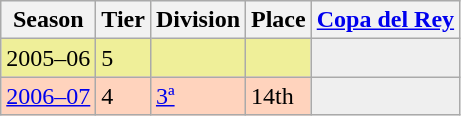<table class="wikitable">
<tr style="background:#f0f6fa;">
<th>Season</th>
<th>Tier</th>
<th>Division</th>
<th>Place</th>
<th><a href='#'>Copa del Rey</a></th>
</tr>
<tr>
<td style="background:#EFEF99;">2005–06</td>
<td style="background:#EFEF99;">5</td>
<td style="background:#EFEF99;"></td>
<td style="background:#EFEF99;"></td>
<th style="background:#efefef;"></th>
</tr>
<tr>
<td style="background:#FFD3BD;"><a href='#'>2006–07</a></td>
<td style="background:#FFD3BD;">4</td>
<td style="background:#FFD3BD;"><a href='#'>3ª</a></td>
<td style="background:#FFD3BD;">14th</td>
<td style="background:#efefef;"></td>
</tr>
</table>
